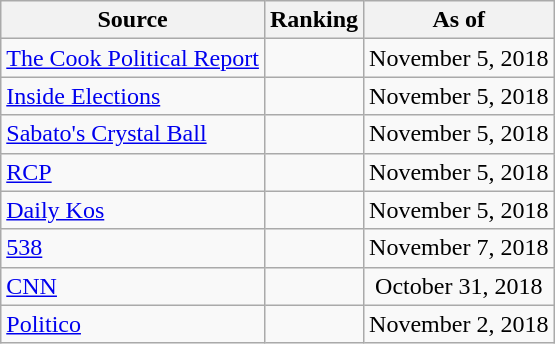<table class="wikitable" style="text-align:center">
<tr>
<th>Source</th>
<th>Ranking</th>
<th>As of</th>
</tr>
<tr>
<td align=left><a href='#'>The Cook Political Report</a></td>
<td></td>
<td>November 5, 2018</td>
</tr>
<tr>
<td align=left><a href='#'>Inside Elections</a></td>
<td></td>
<td>November 5, 2018</td>
</tr>
<tr>
<td align=left><a href='#'>Sabato's Crystal Ball</a></td>
<td></td>
<td>November 5, 2018</td>
</tr>
<tr>
<td align="left"><a href='#'>RCP</a></td>
<td></td>
<td>November 5, 2018</td>
</tr>
<tr>
<td align="left"><a href='#'>Daily Kos</a></td>
<td></td>
<td>November 5, 2018</td>
</tr>
<tr>
<td align="left"><a href='#'>538</a></td>
<td></td>
<td>November 7, 2018</td>
</tr>
<tr>
<td align="left"><a href='#'>CNN</a></td>
<td></td>
<td>October 31, 2018</td>
</tr>
<tr>
<td align="left"><a href='#'>Politico</a></td>
<td></td>
<td>November 2, 2018</td>
</tr>
</table>
